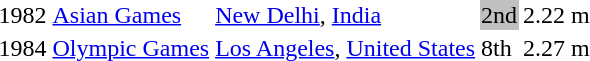<table>
<tr>
<td>1982</td>
<td><a href='#'>Asian Games</a></td>
<td><a href='#'>New Delhi</a>, <a href='#'>India</a></td>
<td bgcolor="silver">2nd</td>
<td>2.22 m</td>
</tr>
<tr>
<td>1984</td>
<td><a href='#'>Olympic Games</a></td>
<td><a href='#'>Los Angeles</a>, <a href='#'>United States</a></td>
<td>8th</td>
<td>2.27 m</td>
</tr>
</table>
